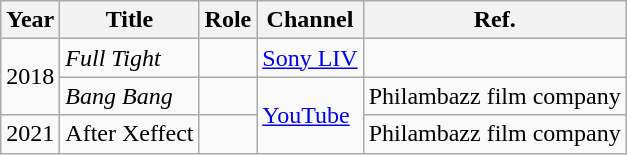<table class="wikitable">
<tr>
<th>Year</th>
<th>Title</th>
<th>Role</th>
<th>Channel</th>
<th>Ref.</th>
</tr>
<tr>
<td rowspan="2">2018</td>
<td><em>Full Tight</em></td>
<td></td>
<td><a href='#'>Sony LIV</a></td>
<td></td>
</tr>
<tr>
<td><em>Bang Bang</em></td>
<td></td>
<td rowspan="2"><a href='#'>YouTube</a></td>
<td>Philambazz film company</td>
</tr>
<tr>
<td>2021</td>
<td Say Tu>After Xeffect</td>
<td></td>
<td>Philambazz film company</td>
</tr>
</table>
